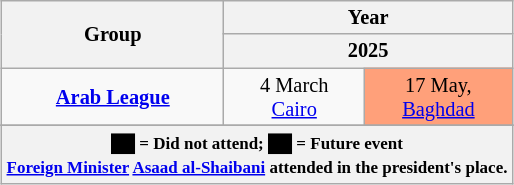<table class="wikitable" style="margin:1em auto; font-size:85%; text-align:center;">
<tr>
<th rowspan="2">Group</th>
<th colspan="7">Year</th>
</tr>
<tr>
<th colspan="7">2025</th>
</tr>
<tr>
<td !colspan="8"><strong><a href='#'>Arab League</a></strong></td>
<td>4 March<br>  <a href='#'>Cairo</a></td>
<td style="background:#ffa07a;">17 May,<br>  <a href='#'>Baghdad</a></td>
</tr>
<tr>
</tr>
<tr>
<th colspan="8"><small><span>██</span> = Did not attend; <span>██</span> = Future event</small><br><small><a href='#'>Foreign Minister</a> <a href='#'>Asaad al-Shaibani</a> attended in the president's place.</small></th>
</tr>
</table>
